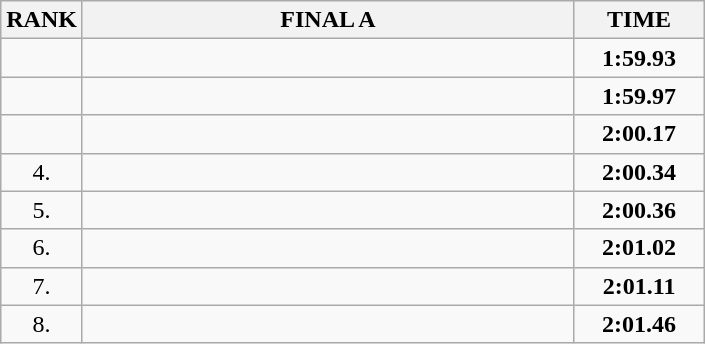<table class="wikitable">
<tr>
<th>RANK</th>
<th style="width: 20em">FINAL A</th>
<th style="width: 5em">TIME</th>
</tr>
<tr>
<td align="center"></td>
<td></td>
<td align="center"><strong>1:59.93</strong></td>
</tr>
<tr>
<td align="center"></td>
<td></td>
<td align="center"><strong>1:59.97</strong></td>
</tr>
<tr>
<td align="center"></td>
<td></td>
<td align="center"><strong>2:00.17</strong></td>
</tr>
<tr>
<td align="center">4.</td>
<td></td>
<td align="center"><strong>2:00.34</strong></td>
</tr>
<tr>
<td align="center">5.</td>
<td></td>
<td align="center"><strong>2:00.36</strong></td>
</tr>
<tr>
<td align="center">6.</td>
<td></td>
<td align="center"><strong>2:01.02</strong></td>
</tr>
<tr>
<td align="center">7.</td>
<td></td>
<td align="center"><strong>2:01.11</strong></td>
</tr>
<tr>
<td align="center">8.</td>
<td></td>
<td align="center"><strong>2:01.46</strong></td>
</tr>
</table>
